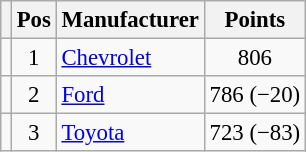<table class="wikitable" style="font-size: 95%;">
<tr>
<th></th>
<th>Pos</th>
<th>Manufacturer</th>
<th>Points</th>
</tr>
<tr>
<td align="left"></td>
<td style="text-align:center;">1</td>
<td><a href='#'>Chevrolet</a></td>
<td style="text-align:center;">806</td>
</tr>
<tr>
<td align="left"></td>
<td style="text-align:center;">2</td>
<td><a href='#'>Ford</a></td>
<td style="text-align:center;">786 (−20)</td>
</tr>
<tr>
<td align="left"></td>
<td style="text-align:center;">3</td>
<td><a href='#'>Toyota</a></td>
<td style="text-align:center;">723 (−83)</td>
</tr>
</table>
